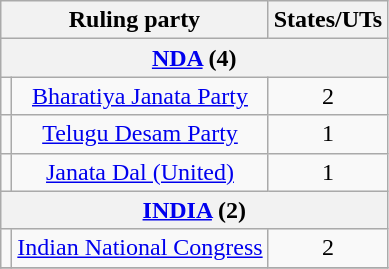<table class="wikitable sortable" style="text-align:center">
<tr>
<th colspan="2">Ruling party</th>
<th>States/UTs</th>
</tr>
<tr>
<th colspan="3"><a href='#'>NDA</a> (4)</th>
</tr>
<tr>
<td></td>
<td><a href='#'>Bharatiya Janata Party</a></td>
<td>2</td>
</tr>
<tr>
<td></td>
<td><a href='#'>Telugu Desam Party</a></td>
<td>1</td>
</tr>
<tr>
<td></td>
<td><a href='#'>Janata Dal (United)</a></td>
<td>1</td>
</tr>
<tr>
<th colspan="3"><a href='#'>INDIA</a> (2)</th>
</tr>
<tr>
<td></td>
<td><a href='#'>Indian National Congress</a></td>
<td>2</td>
</tr>
<tr>
</tr>
</table>
